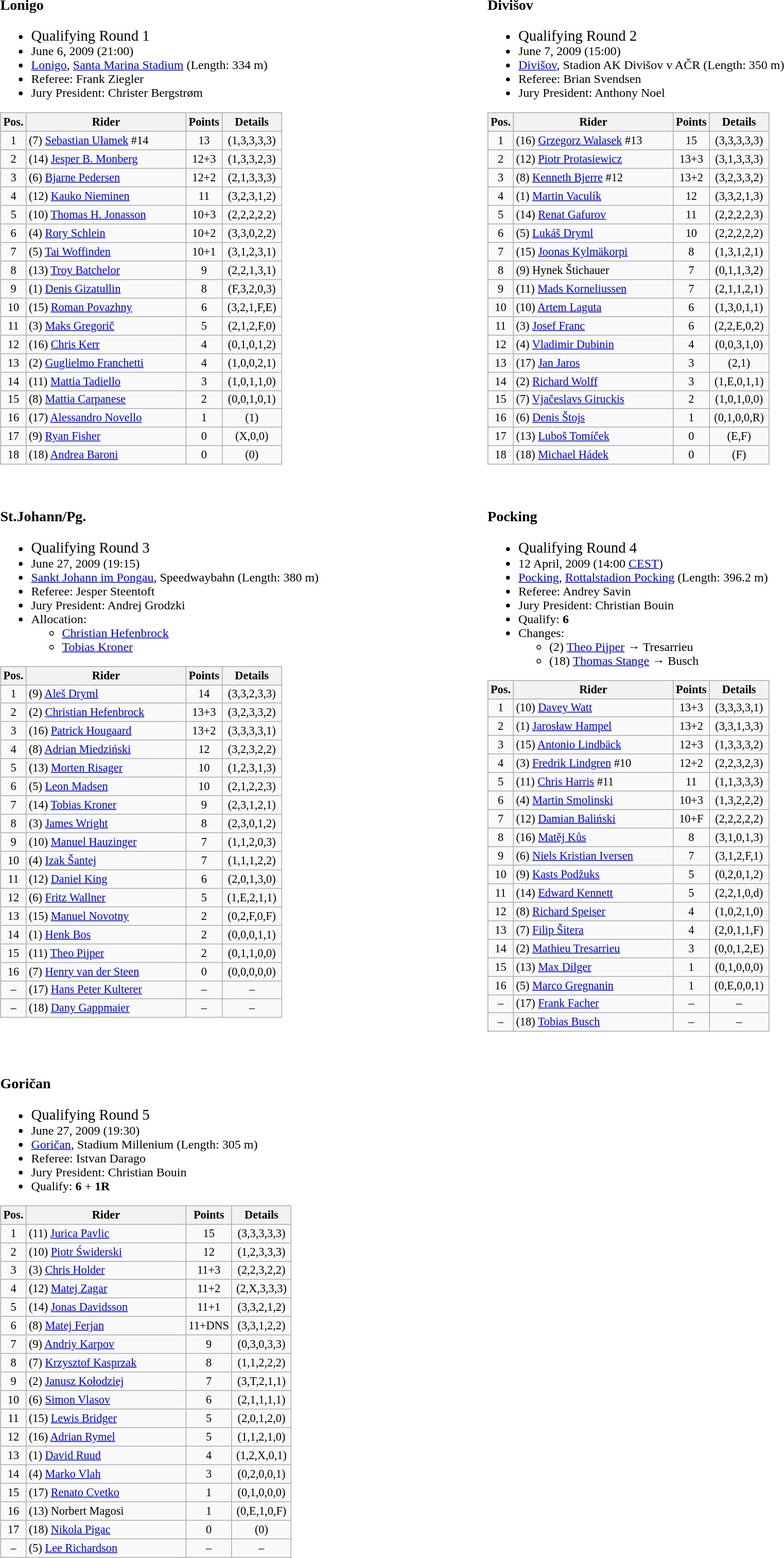<table width=100%>
<tr>
<td width=50% valign=top><br><h3>Lonigo</h3><ul><li><big>Qualifying Round 1</big></li><li>June 6, 2009 (21:00)</li><li> <a href='#'>Lonigo</a>, <a href='#'>Santa Marina Stadium</a> (Length: 334 m)</li><li>Referee:  Frank Ziegler</li><li>Jury President:  Christer Bergstrøm</li></ul><table class=wikitable style="font-size:93%;">
<tr>
<th width=25px>Pos.</th>
<th width=200px>Rider</th>
<th width=40px>Points</th>
<th width=70px>Details</th>
</tr>
<tr align=center>
<td>1</td>
<td align=left> (7) <a href='#'>Sebastian Ułamek</a> #14</td>
<td>13</td>
<td>(1,3,3,3,3)</td>
</tr>
<tr align=center >
<td>2</td>
<td align=left> (14) <a href='#'>Jesper B. Monberg</a></td>
<td>12+3</td>
<td>(1,3,3,2,3)</td>
</tr>
<tr align=center >
<td>3</td>
<td align=left> (6) <a href='#'>Bjarne Pedersen</a></td>
<td>12+2</td>
<td>(2,1,3,3,3)</td>
</tr>
<tr align=center >
<td>4</td>
<td align=left> (12) <a href='#'>Kauko Nieminen</a></td>
<td>11</td>
<td>(3,2,3,1,2)</td>
</tr>
<tr align=center >
<td>5</td>
<td align=left> (10) <a href='#'>Thomas H. Jonasson</a></td>
<td>10+3</td>
<td>(2,2,2,2,2)</td>
</tr>
<tr align=center >
<td>6</td>
<td align=left> (4) <a href='#'>Rory Schlein</a></td>
<td>10+2</td>
<td>(3,3,0,2,2)</td>
</tr>
<tr align=center>
<td>7</td>
<td align=left > (5) <a href='#'>Tai Woffinden</a></td>
<td>10+1</td>
<td>(3,1,2,3,1)</td>
</tr>
<tr align=center>
<td>8</td>
<td align=left> (13) <a href='#'>Troy Batchelor</a></td>
<td>9</td>
<td>(2,2,1,3,1)</td>
</tr>
<tr align=center>
<td>9</td>
<td align=left> (1) <a href='#'>Denis Gizatullin</a></td>
<td>8</td>
<td>(F,3,2,0,3)</td>
</tr>
<tr align=center>
<td>10</td>
<td align=left> (15) <a href='#'>Roman Povazhny</a></td>
<td>6</td>
<td>(3,2,1,F,E)</td>
</tr>
<tr align=center>
<td>11</td>
<td align=left> (3) <a href='#'>Maks Gregorič</a></td>
<td>5</td>
<td>(2,1,2,F,0)</td>
</tr>
<tr align=center>
<td>12</td>
<td align=left> (16) <a href='#'>Chris Kerr</a></td>
<td>4</td>
<td>(0,1,0,1,2)</td>
</tr>
<tr align=center>
<td>13</td>
<td align=left> (2) <a href='#'>Guglielmo Franchetti</a></td>
<td>4</td>
<td>(1,0,0,2,1)</td>
</tr>
<tr align=center>
<td>14</td>
<td align=left> (11) <a href='#'>Mattia Tadiello</a></td>
<td>3</td>
<td>(1,0,1,1,0)</td>
</tr>
<tr align=center>
<td>15</td>
<td align=left> (8) <a href='#'>Mattia Carpanese</a></td>
<td>2</td>
<td>(0,0,1,0,1)</td>
</tr>
<tr align=center>
<td>16</td>
<td align=left> (17) <a href='#'>Alessandro Novello</a></td>
<td>1</td>
<td>(1)</td>
</tr>
<tr align=center>
<td>17</td>
<td align=left> (9) <a href='#'>Ryan Fisher</a></td>
<td>0</td>
<td>(X,0,0)</td>
</tr>
<tr align=center>
<td>18</td>
<td align=left> (18) <a href='#'>Andrea Baroni</a></td>
<td>0</td>
<td>(0)</td>
</tr>
</table>
</td>
<td width=50% valign=top><br><h3>Divišov</h3><ul><li><big>Qualifying Round 2</big></li><li>June 7, 2009 (15:00)</li><li> <a href='#'>Divišov</a>, Stadion AK Divišov v AČR (Length: 350 m)</li><li>Referee:  Brian Svendsen</li><li>Jury President:  Anthony Noel</li></ul><table class=wikitable style="font-size:93%;">
<tr>
<th width=25px>Pos.</th>
<th width=200px>Rider</th>
<th width=40px>Points</th>
<th width=70px>Details</th>
</tr>
<tr align=center >
<td>1</td>
<td align=left> (16) <a href='#'>Grzegorz Walasek</a> #13</td>
<td>15</td>
<td>(3,3,3,3,3)</td>
</tr>
<tr align=center >
<td>2</td>
<td align=left> (12) <a href='#'>Piotr Protasiewicz</a></td>
<td>13+3</td>
<td>(3,1,3,3,3)</td>
</tr>
<tr align=center >
<td>3</td>
<td align=left> (8) <a href='#'>Kenneth Bjerre</a> #12</td>
<td>13+2</td>
<td>(3,2,3,3,2)</td>
</tr>
<tr align=center >
<td>4</td>
<td align=left> (1) <a href='#'>Martin Vaculík</a></td>
<td>12</td>
<td>(3,3,2,1,3)</td>
</tr>
<tr align=center >
<td>5</td>
<td align=left> (14) <a href='#'>Renat Gafurov</a></td>
<td>11</td>
<td>(2,2,2,2,3)</td>
</tr>
<tr align=center >
<td>6</td>
<td align=left> (5) <a href='#'>Lukáš Dryml</a></td>
<td>10</td>
<td>(2,2,2,2,2)</td>
</tr>
<tr align=center >
<td>7</td>
<td align=left> (15) <a href='#'>Joonas Kylmäkorpi</a></td>
<td>8</td>
<td>(1,3,1,2,1)</td>
</tr>
<tr align=center>
<td>8</td>
<td align=left> (9) Hynek Štichauer</td>
<td>7</td>
<td>(0,1,1,3,2)</td>
</tr>
<tr align=center>
<td>9</td>
<td align=left> (11) <a href='#'>Mads Korneliussen</a></td>
<td>7</td>
<td>(2,1,1,2,1)</td>
</tr>
<tr align=center>
<td>10</td>
<td align=left> (10) <a href='#'>Artem Laguta</a></td>
<td>6</td>
<td>(1,3,0,1,1)</td>
</tr>
<tr align=center>
<td>11</td>
<td align=left> (3) <a href='#'>Josef Franc</a></td>
<td>6</td>
<td>(2,2,E,0,2)</td>
</tr>
<tr align=center>
<td>12</td>
<td align=left> (4) <a href='#'>Vladimir Dubinin</a></td>
<td>4</td>
<td>(0,0,3,1,0)</td>
</tr>
<tr align=center>
<td>13</td>
<td align=left> (17) <a href='#'>Jan Jaros</a></td>
<td>3</td>
<td>(2,1)</td>
</tr>
<tr align=center>
<td>14</td>
<td align=left> (2) <a href='#'>Richard Wolff</a></td>
<td>3</td>
<td>(1,E,0,1,1)</td>
</tr>
<tr align=center>
<td>15</td>
<td align=left > (7) <a href='#'>Vjačeslavs Giruckis</a></td>
<td>2</td>
<td>(1,0,1,0,0)</td>
</tr>
<tr align=center>
<td>16</td>
<td align=left> (6) <a href='#'>Denis Štojs</a></td>
<td>1</td>
<td>(0,1,0,0,R)</td>
</tr>
<tr align=center>
<td>17</td>
<td align=left> (13) <a href='#'>Luboš Tomíček</a></td>
<td>0</td>
<td>(E,F)</td>
</tr>
<tr align=center>
<td>18</td>
<td align=left> (18) <a href='#'>Michael Hádek</a></td>
<td>0</td>
<td>(F)</td>
</tr>
</table>
</td>
</tr>
<tr>
<td valign=top><br><h3>St.Johann/Pg.</h3><ul><li><big>Qualifying Round 3</big></li><li>June 27, 2009 (19:15)</li><li> <a href='#'>Sankt Johann im Pongau</a>, Speedwaybahn (Length: 380 m)</li><li>Referee:  Jesper Steentoft</li><li>Jury President:  Andrej Grodzki</li><li>Allocation:<ul><li> <a href='#'>Christian Hefenbrock</a></li><li> <a href='#'>Tobias Kroner</a></li></ul></li></ul><table class=wikitable style="font-size:93%;">
<tr>
<th width=25px>Pos.</th>
<th width=200px>Rider</th>
<th width=40px>Points</th>
<th width=70px>Details</th>
</tr>
<tr align=center >
<td>1</td>
<td align=left> (9) <a href='#'>Aleš Dryml</a></td>
<td>14</td>
<td>(3,3,2,3,3)</td>
</tr>
<tr align=center >
<td>2</td>
<td align=left> (2) <a href='#'>Christian Hefenbrock</a></td>
<td>13+3</td>
<td>(3,2,3,3,2)</td>
</tr>
<tr align=center>
<td>3</td>
<td align=left> (16) <a href='#'>Patrick Hougaard</a></td>
<td>13+2</td>
<td>(3,3,3,3,1)</td>
</tr>
<tr align=center >
<td>4</td>
<td align=left> (8) <a href='#'>Adrian Miedziński</a></td>
<td>12</td>
<td>(3,2,3,2,2)</td>
</tr>
<tr align=center >
<td>5</td>
<td align=left> (13) <a href='#'>Morten Risager</a></td>
<td>10</td>
<td>(1,2,3,1,3)</td>
</tr>
<tr align=center>
<td>6</td>
<td align=left> (5) <a href='#'>Leon Madsen</a></td>
<td>10</td>
<td>(2,1,2,2,3)</td>
</tr>
<tr align=center>
<td>7</td>
<td align=left > (14) <a href='#'>Tobias Kroner</a></td>
<td>9</td>
<td>(2,3,1,2,1)</td>
</tr>
<tr align=center>
<td>8</td>
<td align=left > (3) <a href='#'>James Wright</a></td>
<td>8</td>
<td>(2,3,0,1,2)</td>
</tr>
<tr align=center>
<td>9</td>
<td align=left> (10) <a href='#'>Manuel Hauzinger</a></td>
<td>7</td>
<td>(1,1,2,0,3)</td>
</tr>
<tr align=center>
<td>10</td>
<td align=left> (4) <a href='#'>Izak Šantej</a></td>
<td>7</td>
<td>(1,1,1,2,2)</td>
</tr>
<tr align=center>
<td>11</td>
<td align=left> (12) <a href='#'>Daniel King</a></td>
<td>6</td>
<td>(2,0,1,3,0)</td>
</tr>
<tr align=center>
<td>12</td>
<td align=left> (6) <a href='#'>Fritz Wallner</a></td>
<td>5</td>
<td>(1,E,2,1,1)</td>
</tr>
<tr align=center>
<td>13</td>
<td align=left> (15) <a href='#'>Manuel Novotny</a></td>
<td>2</td>
<td>(0,2,F,0,F)</td>
</tr>
<tr align=center>
<td>14</td>
<td align=left> (1) <a href='#'>Henk Bos</a></td>
<td>2</td>
<td>(0,0,0,1,1)</td>
</tr>
<tr align=center>
<td>15</td>
<td align=left> (11) <a href='#'>Theo Pijper</a></td>
<td>2</td>
<td>(0,1,1,0,0)</td>
</tr>
<tr align=center>
<td>16</td>
<td align=left> (7) <a href='#'>Henry van der Steen</a></td>
<td>0</td>
<td>(0,0,0,0,0)</td>
</tr>
<tr align=center>
<td>–</td>
<td align=left> (17) <a href='#'>Hans Peter Kulterer</a></td>
<td>–</td>
<td>–</td>
</tr>
<tr align=center>
<td>–</td>
<td align=left> (18) <a href='#'>Dany Gappmaier</a></td>
<td>–</td>
<td>–</td>
</tr>
</table>
</td>
<td valign=top><br><h3>Pocking</h3><ul><li><big>Qualifying Round 4</big></li><li>12 April, 2009 (14:00 <a href='#'>CEST</a>)</li><li> <a href='#'>Pocking</a>, <a href='#'>Rottalstadion Pocking</a> (Length: 396.2 m)</li><li>Referee:  Andrey Savin</li><li>Jury President:  Christian Bouin</li><li>Qualify: <strong>6</strong></li><li>Changes:<ul><li>(2) <a href='#'>Theo Pijper</a> → Tresarrieu</li><li>(18) <a href='#'>Thomas Stange</a> → Busch</li></ul></li></ul><table class=wikitable style="font-size:93%;">
<tr>
<th width=25px>Pos.</th>
<th width=200px>Rider</th>
<th width=40px>Points</th>
<th width=70px>Details</th>
</tr>
<tr align=center >
<td>1</td>
<td align=left> (10) <a href='#'>Davey Watt</a></td>
<td>13+3</td>
<td>(3,3,3,3,1)</td>
</tr>
<tr align=center >
<td>2</td>
<td align=left> (1) <a href='#'>Jarosław Hampel</a></td>
<td>13+2</td>
<td>(3,3,1,3,3)</td>
</tr>
<tr align=center >
<td>3</td>
<td align=left> (15) <a href='#'>Antonio Lindbäck</a></td>
<td>12+3</td>
<td>(1,3,3,3,2)</td>
</tr>
<tr align=center >
<td>4</td>
<td align=left> (3) <a href='#'>Fredrik Lindgren</a> #10</td>
<td>12+2</td>
<td>(2,2,3,2,3)</td>
</tr>
<tr align=center >
<td>5</td>
<td align=left> (11) <a href='#'>Chris Harris</a> #11</td>
<td>11</td>
<td>(1,1,3,3,3)</td>
</tr>
<tr align=center >
<td>6</td>
<td align=left> (4) <a href='#'>Martin Smolinski</a></td>
<td>10+3</td>
<td>(1,3,2,2,2)</td>
</tr>
<tr align=center>
<td>7</td>
<td align=left> (12) <a href='#'>Damian Baliński</a></td>
<td>10+F</td>
<td>(2,2,2,2,2)</td>
</tr>
<tr align=center>
<td>8</td>
<td align=left > (16) <a href='#'>Matěj Kůs</a></td>
<td>8</td>
<td>(3,1,0,1,3)</td>
</tr>
<tr align=center>
<td>9</td>
<td align=left> (6) <a href='#'>Niels Kristian Iversen</a></td>
<td>7</td>
<td>(3,1,2,F,1)</td>
</tr>
<tr align=center>
<td>10</td>
<td align=left > (9) <a href='#'>Kasts Podžuks</a></td>
<td>5</td>
<td>(0,2,0,1,2)</td>
</tr>
<tr align=center>
<td>11</td>
<td align=left> (14) <a href='#'>Edward Kennett</a></td>
<td>5</td>
<td>(2,2,1,0,d)</td>
</tr>
<tr align=center>
<td>12</td>
<td align=left> (8) <a href='#'>Richard Speiser</a></td>
<td>4</td>
<td>(1,0,2,1,0)</td>
</tr>
<tr align=center>
<td>13</td>
<td align=left> (7) <a href='#'>Filip Šitera</a></td>
<td>4</td>
<td>(2,0,1,1,F)</td>
</tr>
<tr align=center>
<td>14</td>
<td align=left> (2) <a href='#'>Mathieu Tresarrieu</a></td>
<td>3</td>
<td>(0,0,1,2,E)</td>
</tr>
<tr align=center>
<td>15</td>
<td align=left> (13) <a href='#'>Max Dilger</a></td>
<td>1</td>
<td>(0,1,0,0,0)</td>
</tr>
<tr align=center>
<td>16</td>
<td align=left> (5) <a href='#'>Marco Gregnanin</a></td>
<td>1</td>
<td>(0,E,0,0,1)</td>
</tr>
<tr align=center>
<td>–</td>
<td align=left> (17) <a href='#'>Frank Facher</a></td>
<td>–</td>
<td>–</td>
</tr>
<tr align=center>
<td>–</td>
<td align=left> (18) <a href='#'>Tobias Busch</a></td>
<td>–</td>
<td>–</td>
</tr>
</table>
</td>
</tr>
<tr>
<td valign=top><br><h3>Goričan</h3><ul><li><big>Qualifying Round 5</big></li><li>June 27, 2009 (19:30)</li><li> <a href='#'>Goričan</a>, Stadium Millenium (Length: 305 m)</li><li>Referee:  Istvan Darago</li><li>Jury President:  Christian Bouin</li><li>Qualify: <strong>6</strong> + <strong>1R</strong></li></ul><table class=wikitable style="font-size:93%;">
<tr>
<th width=25px>Pos.</th>
<th width=200px>Rider</th>
<th width=40px>Points</th>
<th width=70px>Details</th>
</tr>
<tr align=center >
<td>1</td>
<td align=left> (11) <a href='#'>Jurica Pavlic</a></td>
<td>15</td>
<td>(3,3,3,3,3)</td>
</tr>
<tr align=center >
<td>2</td>
<td align=left> (10) <a href='#'>Piotr Świderski</a></td>
<td>12</td>
<td>(1,2,3,3,3)</td>
</tr>
<tr align=center >
<td>3</td>
<td align=left> (3) <a href='#'>Chris Holder</a></td>
<td>11+3</td>
<td>(2,2,3,2,2)</td>
</tr>
<tr align=center >
<td>4</td>
<td align=left> (12) <a href='#'>Matej Zagar</a></td>
<td>11+2</td>
<td>(2,X,3,3,3)</td>
</tr>
<tr align=center >
<td>5</td>
<td align=left> (14) <a href='#'>Jonas Davidsson</a></td>
<td>11+1</td>
<td>(3,3,2,1,2)</td>
</tr>
<tr align=center >
<td>6</td>
<td align=left> (8) <a href='#'>Matej Ferjan</a></td>
<td>11+DNS</td>
<td>(3,3,1,2,2)</td>
</tr>
<tr align=center>
<td>7</td>
<td align=left > (9) <a href='#'>Andriy Karpov</a></td>
<td>9</td>
<td>(0,3,0,3,3)</td>
</tr>
<tr align=center>
<td>8</td>
<td align=left> (7) <a href='#'>Krzysztof Kasprzak</a></td>
<td>8</td>
<td>(1,1,2,2,2)</td>
</tr>
<tr align=center>
<td>9</td>
<td align=left> (2) <a href='#'>Janusz Kołodziej</a></td>
<td>7</td>
<td>(3,T,2,1,1)</td>
</tr>
<tr align=center>
<td>10</td>
<td align=left> (6) <a href='#'>Simon Vlasov</a></td>
<td>6</td>
<td>(2,1,1,1,1)</td>
</tr>
<tr align=center>
<td>11</td>
<td align=left> (15) <a href='#'>Lewis Bridger</a></td>
<td>5</td>
<td>(2,0,1,2,0)</td>
</tr>
<tr align=center>
<td>12</td>
<td align=left> (16) <a href='#'>Adrian Rymel</a></td>
<td>5</td>
<td>(1,1,2,1,0)</td>
</tr>
<tr align=center>
<td>13</td>
<td align=left> (1) <a href='#'>David Ruud</a></td>
<td>4</td>
<td>(1,2,X,0,1)</td>
</tr>
<tr align=center>
<td>14</td>
<td align=left> (4) <a href='#'>Marko Vlah</a></td>
<td>3</td>
<td>(0,2,0,0,1)</td>
</tr>
<tr align=center>
<td>15</td>
<td align=left> (17) <a href='#'>Renato Cvetko</a></td>
<td>1</td>
<td>(0,1,0,0,0)</td>
</tr>
<tr align=center>
<td>16</td>
<td align=left> (13) Norbert Magosi</td>
<td>1</td>
<td>(0,E,1,0,F)</td>
</tr>
<tr align=center>
<td>17</td>
<td align=left> (18) <a href='#'>Nikola Pigac</a></td>
<td>0</td>
<td>(0)</td>
</tr>
<tr align=center>
<td>–</td>
<td align=left> (5) <a href='#'>Lee Richardson</a></td>
<td>–</td>
<td>–</td>
</tr>
</table>
</td>
<td valign=top></td>
</tr>
</table>
